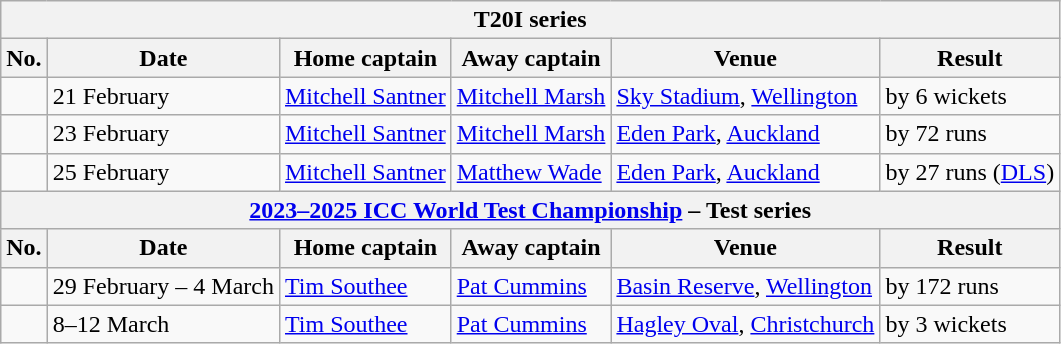<table class="wikitable">
<tr>
<th colspan="9">T20I series</th>
</tr>
<tr>
<th>No.</th>
<th>Date</th>
<th>Home captain</th>
<th>Away captain</th>
<th>Venue</th>
<th>Result</th>
</tr>
<tr>
<td></td>
<td>21 February</td>
<td><a href='#'>Mitchell Santner</a></td>
<td><a href='#'>Mitchell Marsh</a></td>
<td><a href='#'>Sky Stadium</a>, <a href='#'>Wellington</a></td>
<td> by 6 wickets</td>
</tr>
<tr>
<td></td>
<td>23 February</td>
<td><a href='#'>Mitchell Santner</a></td>
<td><a href='#'>Mitchell Marsh</a></td>
<td><a href='#'>Eden Park</a>, <a href='#'>Auckland</a></td>
<td> by 72 runs</td>
</tr>
<tr>
<td></td>
<td>25 February</td>
<td><a href='#'>Mitchell Santner</a></td>
<td><a href='#'>Matthew Wade</a></td>
<td><a href='#'>Eden Park</a>, <a href='#'>Auckland</a></td>
<td> by 27 runs (<a href='#'>DLS</a>)</td>
</tr>
<tr>
<th colspan="9"><a href='#'>2023–2025 ICC World Test Championship</a> – Test series</th>
</tr>
<tr>
<th>No.</th>
<th>Date</th>
<th>Home captain</th>
<th>Away captain</th>
<th>Venue</th>
<th>Result</th>
</tr>
<tr>
<td></td>
<td>29 February – 4 March</td>
<td><a href='#'>Tim Southee</a></td>
<td><a href='#'>Pat Cummins</a></td>
<td><a href='#'>Basin Reserve</a>, <a href='#'>Wellington</a></td>
<td> by 172 runs</td>
</tr>
<tr>
<td></td>
<td>8–12 March</td>
<td><a href='#'>Tim Southee</a></td>
<td><a href='#'>Pat Cummins</a></td>
<td><a href='#'>Hagley Oval</a>, <a href='#'>Christchurch</a></td>
<td> by 3 wickets</td>
</tr>
</table>
